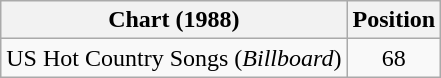<table class="wikitable">
<tr>
<th>Chart (1988)</th>
<th>Position</th>
</tr>
<tr>
<td>US Hot Country Songs (<em>Billboard</em>)</td>
<td align="center">68</td>
</tr>
</table>
